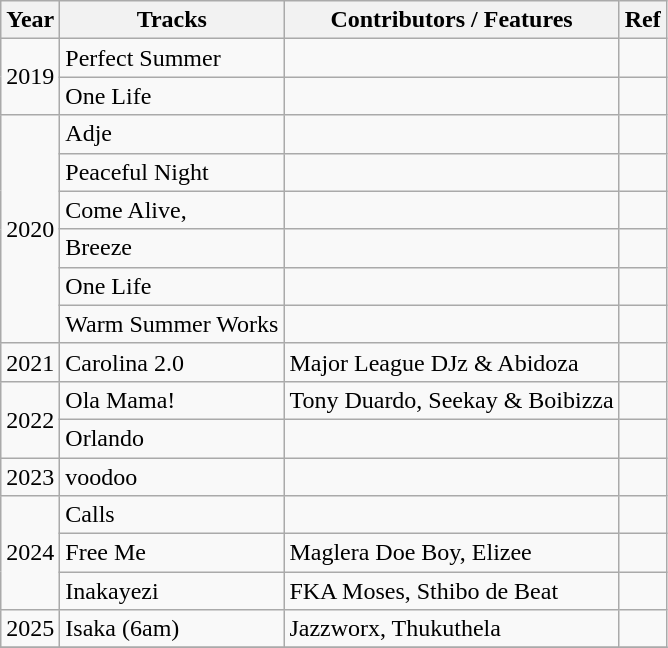<table class ="wikitable">
<tr>
<th>Year</th>
<th>Tracks</th>
<th>Contributors / Features</th>
<th>Ref</th>
</tr>
<tr>
<td rowspan="2">2019</td>
<td>Perfect Summer</td>
<td></td>
<td></td>
</tr>
<tr>
<td>One Life</td>
<td></td>
<td></td>
</tr>
<tr>
<td rowspan="6">2020</td>
<td>Adje</td>
<td></td>
<td></td>
</tr>
<tr>
<td>Peaceful Night</td>
<td></td>
<td></td>
</tr>
<tr>
<td>Come Alive,</td>
<td></td>
<td></td>
</tr>
<tr>
<td>Breeze</td>
<td></td>
<td></td>
</tr>
<tr>
<td>One Life</td>
<td></td>
<td></td>
</tr>
<tr>
<td>Warm Summer Works</td>
<td></td>
<td></td>
</tr>
<tr>
<td>2021</td>
<td>Carolina 2.0</td>
<td>Major League DJz & Abidoza</td>
<td></td>
</tr>
<tr>
<td rowspan="2">2022</td>
<td>Ola Mama!</td>
<td>Tony Duardo, Seekay & Boibizza</td>
<td></td>
</tr>
<tr>
<td>Orlando</td>
<td></td>
<td></td>
</tr>
<tr>
<td>2023</td>
<td>voodoo</td>
<td></td>
<td></td>
</tr>
<tr>
<td rowspan="3">2024</td>
<td>Calls</td>
<td></td>
<td></td>
</tr>
<tr>
<td>Free Me</td>
<td>Maglera Doe Boy, Elizee</td>
<td></td>
</tr>
<tr>
<td>Inakayezi</td>
<td>FKA Moses, Sthibo de Beat</td>
<td></td>
</tr>
<tr>
<td>2025</td>
<td>Isaka (6am)</td>
<td>Jazzworx, Thukuthela</td>
<td></td>
</tr>
<tr>
</tr>
</table>
